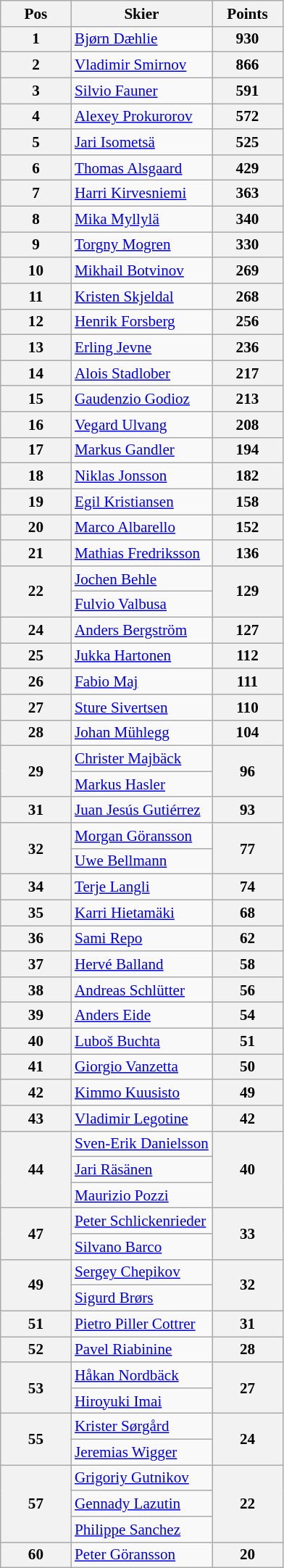<table class="wikitable" style="font-size: 88%">
<tr valign="top">
<th width="25%">Pos</th>
<th width="50%">Skier</th>
<th width="25%">Points</th>
</tr>
<tr>
<th>1</th>
<td> <a href='#'>Bjørn Dæhlie</a></td>
<th>930</th>
</tr>
<tr>
<th>2</th>
<td> <a href='#'>Vladimir Smirnov</a></td>
<th>866</th>
</tr>
<tr>
<th>3</th>
<td> <a href='#'>Silvio Fauner</a></td>
<th>591</th>
</tr>
<tr>
<th>4</th>
<td> <a href='#'>Alexey Prokurorov</a></td>
<th>572</th>
</tr>
<tr>
<th>5</th>
<td> <a href='#'>Jari Isometsä</a></td>
<th>525</th>
</tr>
<tr>
<th>6</th>
<td> <a href='#'>Thomas Alsgaard</a></td>
<th>429</th>
</tr>
<tr>
<th>7</th>
<td> <a href='#'>Harri Kirvesniemi</a></td>
<th>363</th>
</tr>
<tr>
<th>8</th>
<td> <a href='#'>Mika Myllylä</a></td>
<th>340</th>
</tr>
<tr>
<th>9</th>
<td> <a href='#'>Torgny Mogren</a></td>
<th>330</th>
</tr>
<tr>
<th>10</th>
<td> <a href='#'>Mikhail Botvinov</a></td>
<th>269</th>
</tr>
<tr>
<th>11</th>
<td> <a href='#'>Kristen Skjeldal</a></td>
<th>268</th>
</tr>
<tr>
<th>12</th>
<td> <a href='#'>Henrik Forsberg</a></td>
<th>256</th>
</tr>
<tr>
<th>13</th>
<td> <a href='#'>Erling Jevne</a></td>
<th>236</th>
</tr>
<tr>
<th>14</th>
<td> <a href='#'>Alois Stadlober</a></td>
<th>217</th>
</tr>
<tr>
<th>15</th>
<td> <a href='#'>Gaudenzio Godioz</a></td>
<th>213</th>
</tr>
<tr>
<th>16</th>
<td> <a href='#'>Vegard Ulvang</a></td>
<th>208</th>
</tr>
<tr>
<th>17</th>
<td> <a href='#'>Markus Gandler</a></td>
<th>194</th>
</tr>
<tr>
<th>18</th>
<td> <a href='#'>Niklas Jonsson</a></td>
<th>182</th>
</tr>
<tr>
<th>19</th>
<td> <a href='#'>Egil Kristiansen</a></td>
<th>158</th>
</tr>
<tr>
<th>20</th>
<td> <a href='#'>Marco Albarello</a></td>
<th>152</th>
</tr>
<tr>
<th>21</th>
<td> <a href='#'>Mathias Fredriksson</a></td>
<th>136</th>
</tr>
<tr>
<th rowspan=2>22</th>
<td> <a href='#'>Jochen Behle</a></td>
<th rowspan=2>129</th>
</tr>
<tr>
<td> <a href='#'>Fulvio Valbusa</a></td>
</tr>
<tr>
<th>24</th>
<td> <a href='#'>Anders Bergström</a></td>
<th>127</th>
</tr>
<tr>
<th>25</th>
<td> <a href='#'>Jukka Hartonen</a></td>
<th>112</th>
</tr>
<tr>
<th>26</th>
<td> <a href='#'>Fabio Maj</a></td>
<th>111</th>
</tr>
<tr>
<th>27</th>
<td> <a href='#'>Sture Sivertsen</a></td>
<th>110</th>
</tr>
<tr>
<th>28</th>
<td> <a href='#'>Johan Mühlegg</a></td>
<th>104</th>
</tr>
<tr>
<th rowspan=2>29</th>
<td> <a href='#'>Christer Majbäck</a></td>
<th rowspan=2>96</th>
</tr>
<tr>
<td> <a href='#'>Markus Hasler</a></td>
</tr>
<tr>
<th>31</th>
<td> <a href='#'>Juan Jesús Gutiérrez</a></td>
<th>93</th>
</tr>
<tr>
<th rowspan=2>32</th>
<td> <a href='#'>Morgan Göransson</a></td>
<th rowspan=2>77</th>
</tr>
<tr>
<td> <a href='#'>Uwe Bellmann</a></td>
</tr>
<tr>
<th>34</th>
<td> <a href='#'>Terje Langli</a></td>
<th>74</th>
</tr>
<tr>
<th>35</th>
<td> <a href='#'>Karri Hietamäki</a></td>
<th>68</th>
</tr>
<tr>
<th>36</th>
<td> <a href='#'>Sami Repo</a></td>
<th>62</th>
</tr>
<tr>
<th>37</th>
<td> <a href='#'>Hervé Balland</a></td>
<th>58</th>
</tr>
<tr>
<th>38</th>
<td> <a href='#'>Andreas Schlütter</a></td>
<th>56</th>
</tr>
<tr>
<th>39</th>
<td> <a href='#'>Anders Eide</a></td>
<th>54</th>
</tr>
<tr>
<th>40</th>
<td> <a href='#'>Luboš Buchta</a></td>
<th>51</th>
</tr>
<tr>
<th>41</th>
<td> <a href='#'>Giorgio Vanzetta</a></td>
<th>50</th>
</tr>
<tr>
<th>42</th>
<td> <a href='#'>Kimmo Kuusisto</a></td>
<th>49</th>
</tr>
<tr>
<th>43</th>
<td> <a href='#'>Vladimir Legotine</a></td>
<th>42</th>
</tr>
<tr>
<th rowspan=3>44</th>
<td> <a href='#'>Sven-Erik Danielsson</a></td>
<th rowspan=3>40</th>
</tr>
<tr>
<td> <a href='#'>Jari Räsänen</a></td>
</tr>
<tr>
<td> <a href='#'>Maurizio Pozzi</a></td>
</tr>
<tr>
<th rowspan=2>47</th>
<td> <a href='#'>Peter Schlickenrieder</a></td>
<th rowspan=2>33</th>
</tr>
<tr>
<td> <a href='#'>Silvano Barco</a></td>
</tr>
<tr>
<th rowspan=2>49</th>
<td> <a href='#'>Sergey Chepikov</a></td>
<th rowspan=2>32</th>
</tr>
<tr>
<td> <a href='#'>Sigurd Brørs</a></td>
</tr>
<tr>
<th>51</th>
<td> <a href='#'>Pietro Piller Cottrer</a></td>
<th>31</th>
</tr>
<tr>
<th>52</th>
<td> <a href='#'>Pavel Riabinine</a></td>
<th>28</th>
</tr>
<tr>
<th rowspan=2>53</th>
<td> <a href='#'>Håkan Nordbäck</a></td>
<th rowspan=2>27</th>
</tr>
<tr>
<td> <a href='#'>Hiroyuki Imai</a></td>
</tr>
<tr>
<th rowspan=2>55</th>
<td> <a href='#'>Krister Sørgård</a></td>
<th rowspan=2>24</th>
</tr>
<tr>
<td> <a href='#'>Jeremias Wigger</a></td>
</tr>
<tr>
<th rowspan=3>57</th>
<td> <a href='#'>Grigoriy Gutnikov</a></td>
<th rowspan=3>22</th>
</tr>
<tr>
<td> <a href='#'>Gennady Lazutin</a></td>
</tr>
<tr>
<td> <a href='#'>Philippe Sanchez</a></td>
</tr>
<tr>
<th>60</th>
<td> <a href='#'>Peter Göransson</a></td>
<th>20</th>
</tr>
</table>
